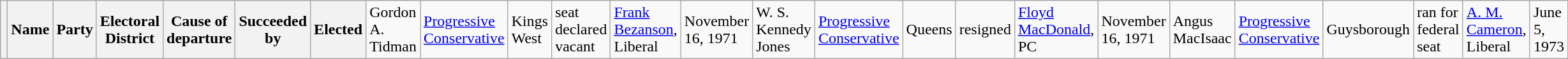<table class="wikitable">
<tr>
<th></th>
<th>Name</th>
<th>Party</th>
<th>Electoral District</th>
<th>Cause of departure</th>
<th>Succeeded by</th>
<th>Elected<br></th>
<td>Gordon A. Tidman</td>
<td><a href='#'>Progressive Conservative</a></td>
<td>Kings West</td>
<td>seat declared vacant</td>
<td><a href='#'>Frank Bezanson</a>, Liberal</td>
<td>November 16, 1971<br></td>
<td>W. S. Kennedy Jones</td>
<td><a href='#'>Progressive Conservative</a></td>
<td>Queens</td>
<td>resigned</td>
<td><a href='#'>Floyd MacDonald</a>, PC</td>
<td>November 16, 1971<br></td>
<td>Angus MacIsaac</td>
<td><a href='#'>Progressive Conservative</a></td>
<td>Guysborough</td>
<td>ran for federal seat</td>
<td><a href='#'>A. M. Cameron</a>, Liberal</td>
<td>June 5, 1973</td>
</tr>
</table>
